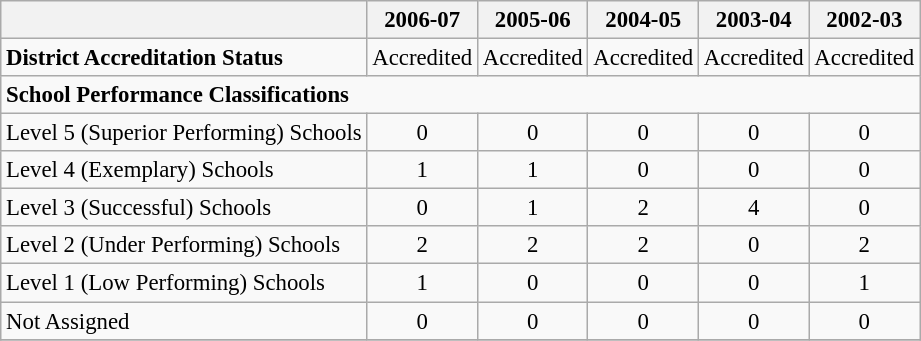<table class="wikitable" style="font-size: 95%;">
<tr>
<th></th>
<th>2006-07</th>
<th>2005-06</th>
<th>2004-05</th>
<th>2003-04</th>
<th>2002-03</th>
</tr>
<tr>
<td align="left"><strong>District Accreditation Status</strong></td>
<td align="center">Accredited</td>
<td align="center">Accredited</td>
<td align="center">Accredited</td>
<td align="center">Accredited</td>
<td align="center">Accredited</td>
</tr>
<tr>
<td align="left" colspan="6"><strong>School Performance Classifications</strong></td>
</tr>
<tr>
<td align="left">Level 5 (Superior Performing) Schools</td>
<td align="center">0</td>
<td align="center">0</td>
<td align="center">0</td>
<td align="center">0</td>
<td align="center">0</td>
</tr>
<tr>
<td align="left">Level 4 (Exemplary) Schools</td>
<td align="center">1</td>
<td align="center">1</td>
<td align="center">0</td>
<td align="center">0</td>
<td align="center">0</td>
</tr>
<tr>
<td align="left">Level 3 (Successful) Schools</td>
<td align="center">0</td>
<td align="center">1</td>
<td align="center">2</td>
<td align="center">4</td>
<td align="center">0</td>
</tr>
<tr>
<td align="left">Level 2 (Under Performing) Schools</td>
<td align="center">2</td>
<td align="center">2</td>
<td align="center">2</td>
<td align="center">0</td>
<td align="center">2</td>
</tr>
<tr>
<td align="left">Level 1 (Low Performing) Schools</td>
<td align="center">1</td>
<td align="center">0</td>
<td align="center">0</td>
<td align="center">0</td>
<td align="center">1</td>
</tr>
<tr>
<td align="left">Not Assigned</td>
<td align="center">0</td>
<td align="center">0</td>
<td align="center">0</td>
<td align="center">0</td>
<td align="center">0</td>
</tr>
<tr>
</tr>
</table>
